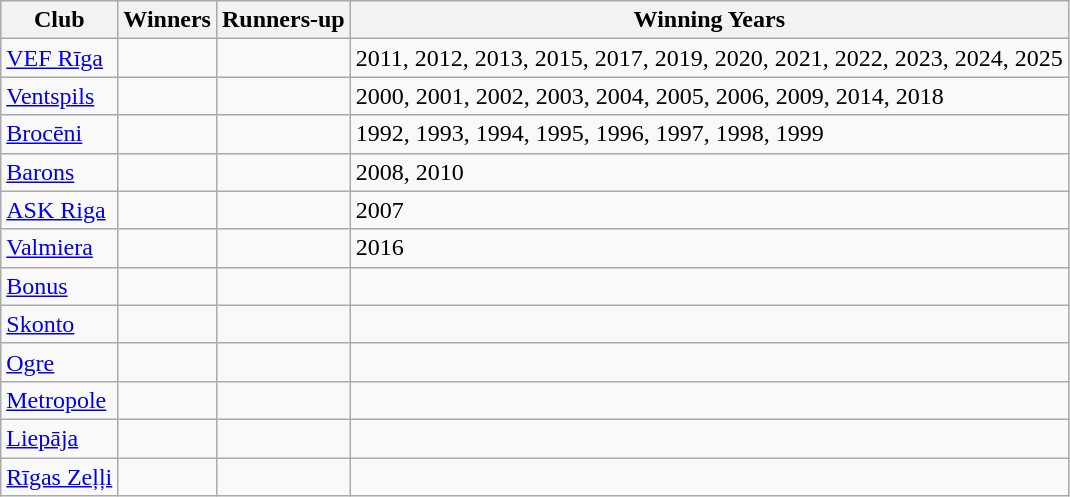<table class="wikitable">
<tr>
<th>Club</th>
<th>Winners</th>
<th>Runners-up</th>
<th>Winning Years</th>
</tr>
<tr>
<td><a href='#'>VEF Rīga</a></td>
<td></td>
<td></td>
<td>2011, 2012, 2013, 2015, 2017, 2019, 2020, 2021, 2022, 2023, 2024, 2025</td>
</tr>
<tr>
<td><a href='#'>Ventspils</a></td>
<td></td>
<td></td>
<td>2000, 2001, 2002, 2003, 2004, 2005, 2006, 2009, 2014, 2018</td>
</tr>
<tr>
<td><a href='#'>Brocēni</a></td>
<td></td>
<td></td>
<td>1992, 1993, 1994, 1995, 1996, 1997, 1998, 1999</td>
</tr>
<tr>
<td><a href='#'>Barons</a></td>
<td></td>
<td></td>
<td>2008, 2010</td>
</tr>
<tr>
<td><a href='#'>ASK Riga</a></td>
<td></td>
<td></td>
<td>2007</td>
</tr>
<tr>
<td><a href='#'>Valmiera</a></td>
<td></td>
<td></td>
<td>2016</td>
</tr>
<tr>
<td><a href='#'>Bonus</a></td>
<td></td>
<td></td>
<td></td>
</tr>
<tr>
<td><a href='#'>Skonto</a></td>
<td></td>
<td></td>
<td></td>
</tr>
<tr>
<td><a href='#'>Ogre</a></td>
<td></td>
<td></td>
<td></td>
</tr>
<tr>
<td><a href='#'>Metropole</a></td>
<td></td>
<td></td>
<td></td>
</tr>
<tr>
<td><a href='#'>Liepāja</a></td>
<td></td>
<td></td>
<td></td>
</tr>
<tr>
<td><a href='#'>Rīgas Zeļļi</a></td>
<td></td>
<td></td>
<td></td>
</tr>
</table>
